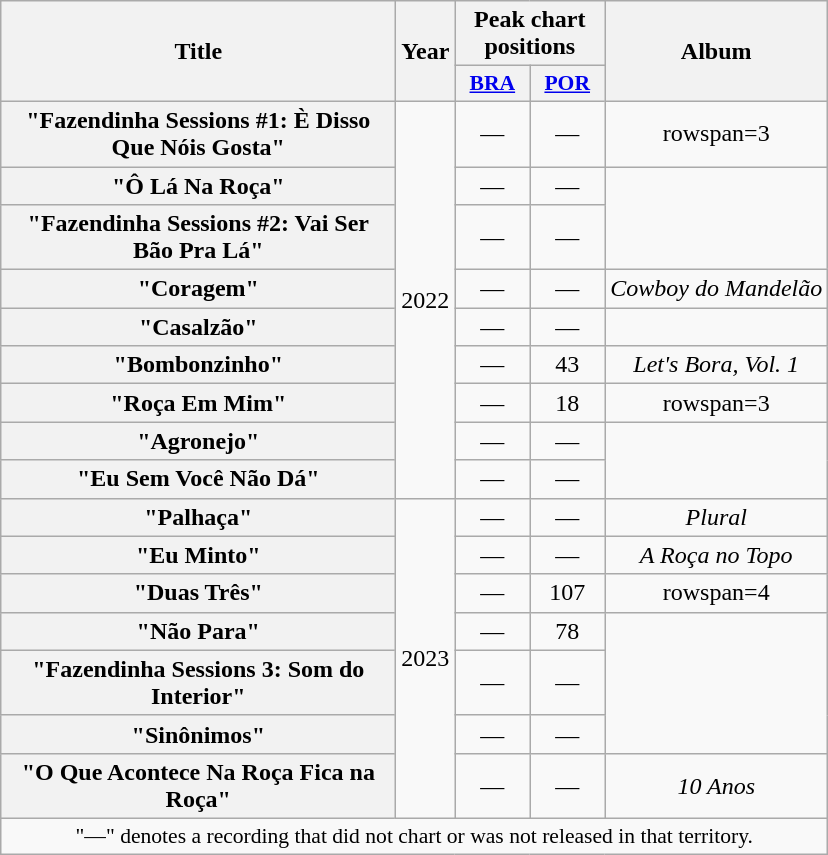<table class="wikitable plainrowheaders" style="text-align:center;">
<tr>
<th scope="col" rowspan="2" style="width:16em;">Title</th>
<th scope="col" rowspan="2">Year</th>
<th scope="col" colspan="2">Peak chart positions</th>
<th scope="col" rowspan="2">Album</th>
</tr>
<tr>
<th scope="col" style="width:3em;font-size:90%;"><a href='#'>BRA </a><br></th>
<th scope="col" style="width:3em;font-size:90%;"><a href='#'>POR</a><br></th>
</tr>
<tr>
<th scope="row">"Fazendinha Sessions #1: È Disso Que Nóis Gosta"<br></th>
<td rowspan="9">2022</td>
<td>—</td>
<td>—</td>
<td>rowspan=3 </td>
</tr>
<tr>
<th scope="row">"Ô Lá Na Roça"<br></th>
<td>—</td>
<td>—</td>
</tr>
<tr>
<th scope="row">"Fazendinha Sessions #2: Vai Ser Bão Pra Lá"<br></th>
<td>—</td>
<td>—</td>
</tr>
<tr>
<th scope="row">"Coragem"<br></th>
<td>—</td>
<td>—</td>
<td><em>Cowboy do Mandelão</em></td>
</tr>
<tr>
<th scope="row">"Casalzão"<br></th>
<td>—</td>
<td>—</td>
<td></td>
</tr>
<tr>
<th scope="row">"Bombonzinho"<br></th>
<td>—</td>
<td>43</td>
<td><em>Let's Bora, Vol. 1</em></td>
</tr>
<tr>
<th scope="row">"Roça Em Mim"<br></th>
<td>—</td>
<td>18</td>
<td>rowspan=3 </td>
</tr>
<tr>
<th scope="row">"Agronejo"<br></th>
<td>—</td>
<td>—</td>
</tr>
<tr>
<th scope="row">"Eu Sem Você Não Dá"<br></th>
<td>—</td>
<td>—</td>
</tr>
<tr>
<th scope="row">"Palhaça" </th>
<td rowspan="7">2023</td>
<td>—</td>
<td>—</td>
<td><em>Plural</em></td>
</tr>
<tr>
<th scope="row">"Eu Minto" </th>
<td>—</td>
<td>—</td>
<td><em>A Roça no Topo</em></td>
</tr>
<tr>
<th scope="row">"Duas Três"</th>
<td>—</td>
<td>107</td>
<td>rowspan=4 </td>
</tr>
<tr>
<th scope="row">"Não Para"</th>
<td>—</td>
<td>78</td>
</tr>
<tr>
<th scope="row">"Fazendinha Sessions 3: Som do Interior"<br></th>
<td>—</td>
<td>—</td>
</tr>
<tr>
<th scope="row">"Sinônimos"<br></th>
<td>—</td>
<td>—</td>
</tr>
<tr>
<th scope="row">"O Que Acontece Na Roça Fica na Roça"<br></th>
<td>—</td>
<td>—</td>
<td><em>10 Anos</em></td>
</tr>
<tr>
<td colspan="6" style="font-size:90%">"—" denotes a recording that did not chart or was not released in that territory.</td>
</tr>
</table>
